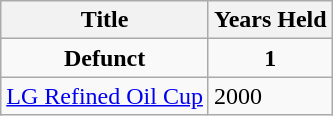<table class="wikitable">
<tr>
<th>Title</th>
<th>Years Held</th>
</tr>
<tr>
<td align="center"><strong>Defunct</strong></td>
<td align="center"><strong>1</strong></td>
</tr>
<tr>
<td> <a href='#'>LG Refined Oil Cup</a></td>
<td>2000</td>
</tr>
</table>
